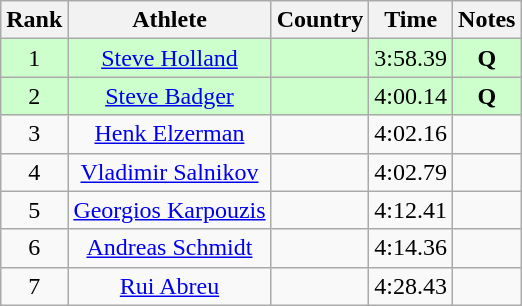<table class="wikitable sortable" style="text-align:center">
<tr>
<th>Rank</th>
<th>Athlete</th>
<th>Country</th>
<th>Time</th>
<th>Notes</th>
</tr>
<tr bgcolor=ccffcc>
<td>1</td>
<td><a href='#'>Steve Holland</a></td>
<td align=left></td>
<td>3:58.39</td>
<td><strong>Q </strong></td>
</tr>
<tr bgcolor=ccffcc>
<td>2</td>
<td><a href='#'>Steve Badger</a></td>
<td align=left></td>
<td>4:00.14</td>
<td><strong>Q </strong></td>
</tr>
<tr>
<td>3</td>
<td><a href='#'>Henk Elzerman</a></td>
<td align=left></td>
<td>4:02.16</td>
<td><strong> </strong></td>
</tr>
<tr>
<td>4</td>
<td><a href='#'>Vladimir Salnikov</a></td>
<td align=left></td>
<td>4:02.79</td>
<td><strong> </strong></td>
</tr>
<tr>
<td>5</td>
<td><a href='#'>Georgios Karpouzis</a></td>
<td align=left></td>
<td>4:12.41</td>
<td><strong> </strong></td>
</tr>
<tr>
<td>6</td>
<td><a href='#'>Andreas Schmidt</a></td>
<td align=left></td>
<td>4:14.36</td>
<td><strong> </strong></td>
</tr>
<tr>
<td>7</td>
<td><a href='#'>Rui Abreu</a></td>
<td align=left></td>
<td>4:28.43</td>
<td><strong> </strong></td>
</tr>
</table>
